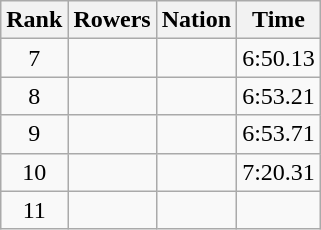<table class="wikitable sortable" style=text-align:center>
<tr>
<th>Rank</th>
<th>Rowers</th>
<th>Nation</th>
<th>Time</th>
</tr>
<tr>
<td>7</td>
<td align=left></td>
<td align=left></td>
<td>6:50.13</td>
</tr>
<tr>
<td>8</td>
<td align=left></td>
<td align=left></td>
<td>6:53.21</td>
</tr>
<tr>
<td>9</td>
<td align=left></td>
<td align=left></td>
<td>6:53.71</td>
</tr>
<tr>
<td>10</td>
<td align=left></td>
<td align=left></td>
<td>7:20.31</td>
</tr>
<tr>
<td>11</td>
<td align=left></td>
<td align=left></td>
<td></td>
</tr>
</table>
